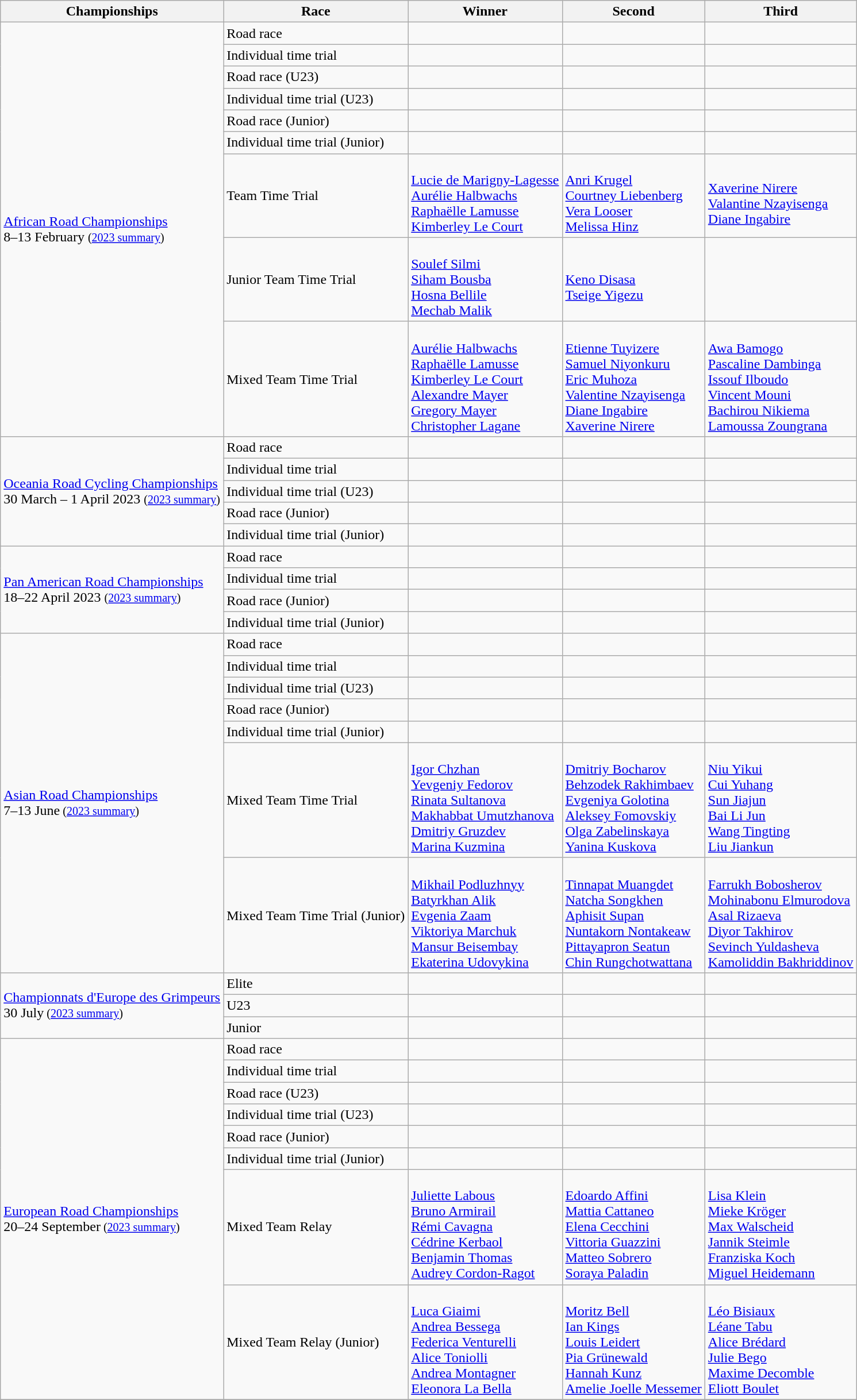<table class="wikitable sortable">
<tr>
<th>Championships</th>
<th>Race</th>
<th>Winner</th>
<th>Second</th>
<th>Third</th>
</tr>
<tr>
<td rowspan=9><a href='#'>African Road Championships</a><br> 8–13 February <small>(<a href='#'>2023 summary</a>)</small></td>
<td>Road race</td>
<td></td>
<td></td>
<td></td>
</tr>
<tr>
<td>Individual time trial </td>
<td></td>
<td></td>
<td></td>
</tr>
<tr>
<td>Road race (U23)</td>
<td></td>
<td></td>
<td></td>
</tr>
<tr>
<td>Individual time trial (U23) </td>
<td></td>
<td></td>
<td></td>
</tr>
<tr>
<td>Road race (Junior)</td>
<td></td>
<td></td>
<td></td>
</tr>
<tr>
<td>Individual time trial (Junior) </td>
<td></td>
<td></td>
<td></td>
</tr>
<tr>
<td>Team Time Trial</td>
<td><br><a href='#'>Lucie de Marigny-Lagesse</a><br><a href='#'>Aurélie Halbwachs</a><br><a href='#'>Raphaëlle Lamusse</a><br><a href='#'>Kimberley Le Court</a></td>
<td><br><a href='#'>Anri Krugel</a><br><a href='#'>Courtney Liebenberg</a><br><a href='#'>Vera Looser</a><br><a href='#'>Melissa Hinz</a></td>
<td><br><a href='#'>Xaverine Nirere</a><br><a href='#'>Valantine Nzayisenga</a><br><a href='#'>Diane Ingabire</a></td>
</tr>
<tr>
<td>Junior Team Time Trial</td>
<td><br><a href='#'>Soulef Silmi</a><br><a href='#'>Siham Bousba</a><br><a href='#'>Hosna Bellile</a><br><a href='#'>Mechab Malik</a></td>
<td><br><a href='#'>Keno Disasa</a><br><a href='#'>Tseige Yigezu</a></td>
<td></td>
</tr>
<tr>
<td>Mixed Team Time Trial</td>
<td><br><a href='#'>Aurélie Halbwachs</a><br><a href='#'>Raphaëlle Lamusse</a><br><a href='#'>Kimberley Le Court</a><br><a href='#'>Alexandre Mayer</a><br><a href='#'>Gregory Mayer</a><br><a href='#'>Christopher Lagane</a></td>
<td><br><a href='#'>Etienne Tuyizere</a><br><a href='#'>Samuel Niyonkuru</a><br><a href='#'>Eric Muhoza</a><br><a href='#'>Valentine Nzayisenga</a><br><a href='#'>Diane Ingabire</a><br><a href='#'>Xaverine Nirere</a></td>
<td><br><a href='#'>Awa Bamogo</a><br><a href='#'>Pascaline Dambinga</a><br><a href='#'>Issouf Ilboudo</a><br><a href='#'>Vincent Mouni</a><br><a href='#'>Bachirou Nikiema</a><br><a href='#'>Lamoussa Zoungrana</a></td>
</tr>
<tr>
<td rowspan=5><a href='#'>Oceania Road Cycling Championships</a><br> 30 March – 1 April 2023 <small>(<a href='#'>2023 summary</a>)</small></td>
<td>Road race</td>
<td></td>
<td></td>
<td></td>
</tr>
<tr>
<td>Individual time trial </td>
<td></td>
<td></td>
<td></td>
</tr>
<tr>
<td>Individual time trial (U23) </td>
<td></td>
<td></td>
<td></td>
</tr>
<tr>
<td>Road race (Junior)</td>
<td></td>
<td></td>
<td></td>
</tr>
<tr>
<td>Individual time trial (Junior) </td>
<td></td>
<td></td>
<td></td>
</tr>
<tr>
<td rowspan=4><a href='#'>Pan American Road Championships</a><br> 18–22 April 2023 <small>(<a href='#'>2023 summary</a>)</small></td>
<td>Road race</td>
<td></td>
<td></td>
<td></td>
</tr>
<tr>
<td>Individual time trial </td>
<td></td>
<td></td>
<td></td>
</tr>
<tr>
<td>Road race (Junior)</td>
<td></td>
<td></td>
<td></td>
</tr>
<tr>
<td>Individual time trial (Junior) </td>
<td></td>
<td></td>
<td></td>
</tr>
<tr>
<td rowspan=7><a href='#'>Asian Road Championships</a><br> 7–13 June<small> (<a href='#'>2023 summary</a>)</small></td>
<td>Road race</td>
<td></td>
<td></td>
<td></td>
</tr>
<tr>
<td>Individual time trial </td>
<td></td>
<td></td>
<td></td>
</tr>
<tr>
<td>Individual time trial (U23) </td>
<td></td>
<td></td>
<td></td>
</tr>
<tr>
<td>Road race (Junior)</td>
<td></td>
<td></td>
<td></td>
</tr>
<tr>
<td>Individual time trial (Junior) </td>
<td></td>
<td></td>
<td></td>
</tr>
<tr>
<td>Mixed Team Time Trial</td>
<td><br><a href='#'>Igor Chzhan</a><br><a href='#'>Yevgeniy Fedorov</a><br><a href='#'>Rinata Sultanova</a><br><a href='#'>Makhabbat Umutzhanova</a><br><a href='#'>Dmitriy Gruzdev</a><br><a href='#'>Marina Kuzmina</a></td>
<td><br><a href='#'>Dmitriy Bocharov</a><br><a href='#'>Behzodek Rakhimbaev</a><br><a href='#'>Evgeniya Golotina</a><br><a href='#'>Aleksey Fomovskiy</a><br><a href='#'>Olga Zabelinskaya</a><br><a href='#'>Yanina Kuskova</a></td>
<td><br><a href='#'>Niu Yikui</a><br><a href='#'>Cui Yuhang</a><br><a href='#'>Sun Jiajun</a><br><a href='#'>Bai Li Jun</a><br><a href='#'>Wang Tingting</a><br><a href='#'>Liu Jiankun</a></td>
</tr>
<tr>
<td>Mixed Team Time Trial (Junior)</td>
<td><br><a href='#'>Mikhail Podluzhnyy</a><br><a href='#'>Batyrkhan Alik</a><br><a href='#'>Evgenia Zaam</a><br><a href='#'>Viktoriya Marchuk</a><br><a href='#'>Mansur Beisembay</a><br><a href='#'>Ekaterina Udovykina</a></td>
<td><br><a href='#'>Tinnapat Muangdet</a><br><a href='#'>Natcha Songkhen</a><br><a href='#'>Aphisit Supan</a><br><a href='#'>Nuntakorn Nontakeaw</a><br><a href='#'>Pittayapron Seatun</a><br><a href='#'>Chin Rungchotwattana</a></td>
<td><br><a href='#'>Farrukh Bobosherov</a><br><a href='#'>Mohinabonu Elmurodova</a><br><a href='#'>Asal Rizaeva</a><br><a href='#'>Diyor Takhirov</a><br><a href='#'>Sevinch Yuldasheva</a><br><a href='#'>Kamoliddin Bakhriddinov</a></td>
</tr>
<tr>
<td rowspan=3><a href='#'>Championnats d'Europe des Grimpeurs</a><br> 30 July<small> (<a href='#'>2023 summary</a>)</small></td>
<td>Elite</td>
<td></td>
<td></td>
<td></td>
</tr>
<tr>
<td>U23</td>
<td></td>
<td></td>
<td></td>
</tr>
<tr>
<td>Junior</td>
<td></td>
<td></td>
<td></td>
</tr>
<tr>
<td rowspan=8><a href='#'>European Road Championships</a><br> 20–24 September<small> (<a href='#'>2023 summary</a>)</small></td>
<td> Road race</td>
<td></td>
<td></td>
<td></td>
</tr>
<tr>
<td> Individual time trial </td>
<td></td>
<td></td>
<td></td>
</tr>
<tr>
<td>Road race (U23)</td>
<td></td>
<td></td>
<td></td>
</tr>
<tr>
<td>Individual time trial (U23) </td>
<td></td>
<td></td>
<td></td>
</tr>
<tr>
<td>Road race (Junior)</td>
<td></td>
<td></td>
<td></td>
</tr>
<tr>
<td>Individual time trial (Junior) </td>
<td></td>
<td></td>
<td></td>
</tr>
<tr>
<td>Mixed Team Relay</td>
<td><br><a href='#'>Juliette Labous</a><br><a href='#'>Bruno Armirail</a><br><a href='#'>Rémi Cavagna</a><br><a href='#'>Cédrine Kerbaol</a><br><a href='#'>Benjamin Thomas</a><br><a href='#'>Audrey Cordon-Ragot</a></td>
<td><br><a href='#'>Edoardo Affini</a><br><a href='#'>Mattia Cattaneo</a><br><a href='#'>Elena Cecchini</a><br><a href='#'>Vittoria Guazzini</a><br><a href='#'>Matteo Sobrero</a><br><a href='#'>Soraya Paladin</a></td>
<td><br><a href='#'>Lisa Klein</a><br><a href='#'>Mieke Kröger</a><br><a href='#'>Max Walscheid</a><br><a href='#'>Jannik Steimle</a><br><a href='#'>Franziska Koch</a><br><a href='#'>Miguel Heidemann</a></td>
</tr>
<tr>
<td>Mixed Team Relay (Junior)</td>
<td><br><a href='#'>Luca Giaimi</a><br><a href='#'>Andrea Bessega</a><br><a href='#'>Federica Venturelli</a><br><a href='#'>Alice Toniolli</a><br><a href='#'>Andrea Montagner</a><br><a href='#'>Eleonora La Bella</a></td>
<td><br><a href='#'>Moritz Bell</a><br><a href='#'>Ian Kings</a><br><a href='#'>Louis Leidert</a><br><a href='#'>Pia Grünewald</a><br><a href='#'>Hannah Kunz</a><br><a href='#'>Amelie Joelle Messemer</a></td>
<td><br><a href='#'>Léo Bisiaux</a><br><a href='#'>Léane Tabu</a><br><a href='#'>Alice Brédard</a><br><a href='#'>Julie Bego</a><br><a href='#'>Maxime Decomble</a><br><a href='#'>Eliott Boulet</a></td>
</tr>
<tr>
</tr>
</table>
